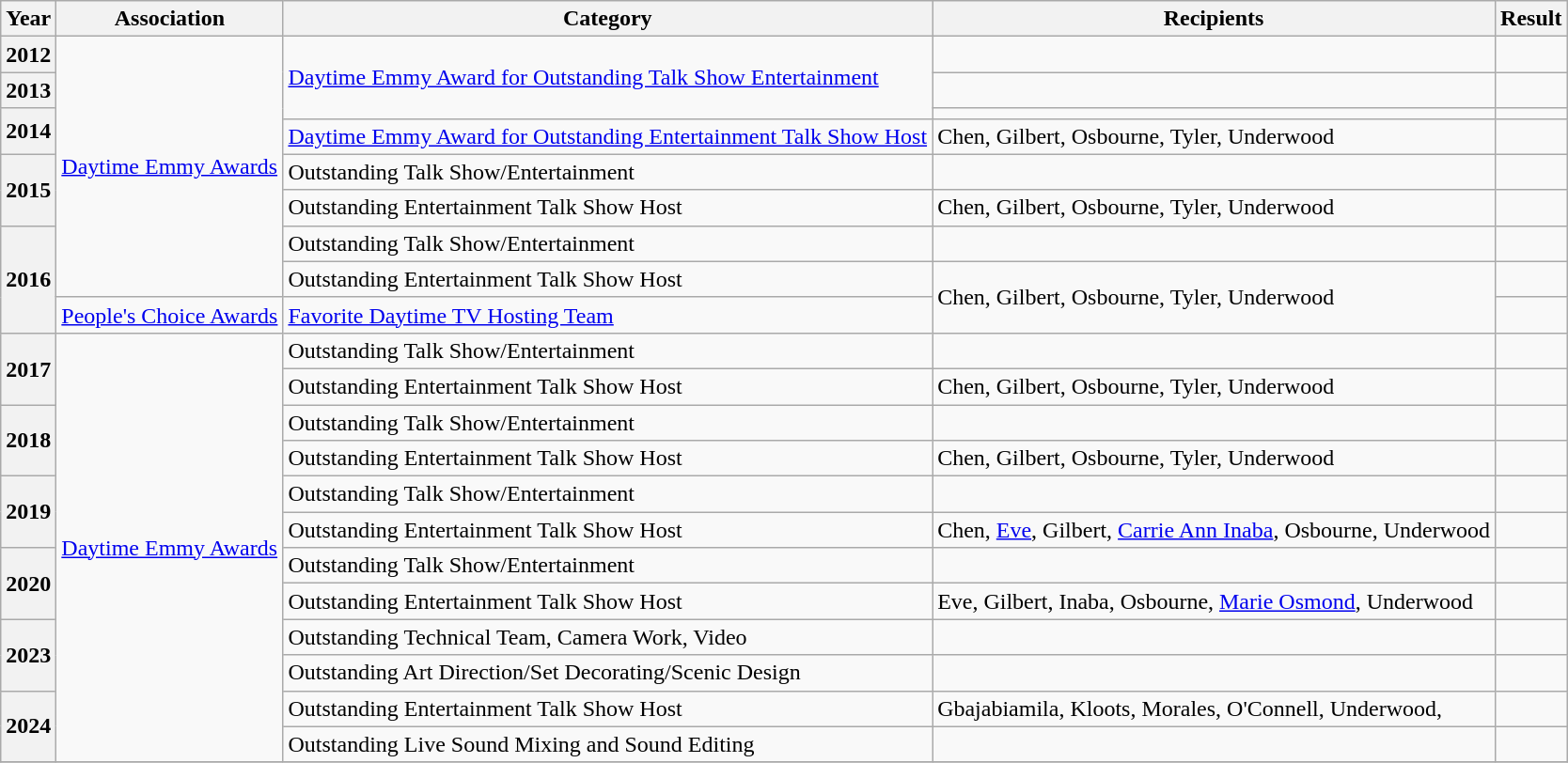<table class="wikitable">
<tr>
<th>Year</th>
<th>Association</th>
<th>Category</th>
<th>Recipients</th>
<th>Result</th>
</tr>
<tr>
<th>2012</th>
<td rowspan=8><a href='#'>Daytime Emmy Awards</a></td>
<td rowspan=3><a href='#'>Daytime Emmy Award for Outstanding Talk Show Entertainment</a></td>
<td></td>
<td></td>
</tr>
<tr>
<th>2013</th>
<td></td>
<td></td>
</tr>
<tr>
<th rowspan=2>2014</th>
<td></td>
<td></td>
</tr>
<tr>
<td><a href='#'>Daytime Emmy Award for Outstanding Entertainment Talk Show Host</a></td>
<td>Chen, Gilbert, Osbourne, Tyler, Underwood</td>
<td></td>
</tr>
<tr>
<th rowspan=2>2015</th>
<td>Outstanding Talk Show/Entertainment</td>
<td></td>
<td></td>
</tr>
<tr>
<td>Outstanding Entertainment Talk Show Host</td>
<td>Chen, Gilbert, Osbourne, Tyler, Underwood</td>
<td></td>
</tr>
<tr>
<th rowspan=3>2016</th>
<td>Outstanding Talk Show/Entertainment</td>
<td></td>
<td></td>
</tr>
<tr>
<td>Outstanding Entertainment Talk Show Host</td>
<td rowspan=2>Chen, Gilbert, Osbourne, Tyler, Underwood</td>
<td></td>
</tr>
<tr>
<td><a href='#'>People's Choice Awards</a></td>
<td><a href='#'>Favorite Daytime TV Hosting Team</a></td>
<td></td>
</tr>
<tr>
<th rowspan=2>2017</th>
<td rowspan=12><a href='#'>Daytime Emmy Awards</a></td>
<td>Outstanding Talk Show/Entertainment</td>
<td></td>
<td></td>
</tr>
<tr>
<td>Outstanding Entertainment Talk Show Host</td>
<td>Chen, Gilbert, Osbourne, Tyler, Underwood</td>
<td></td>
</tr>
<tr>
<th rowspan=2>2018</th>
<td>Outstanding Talk Show/Entertainment</td>
<td></td>
<td></td>
</tr>
<tr>
<td>Outstanding Entertainment Talk Show Host</td>
<td>Chen, Gilbert, Osbourne, Tyler, Underwood</td>
<td></td>
</tr>
<tr>
<th rowspan=2>2019</th>
<td>Outstanding Talk Show/Entertainment</td>
<td></td>
<td></td>
</tr>
<tr>
<td>Outstanding Entertainment Talk Show Host</td>
<td>Chen, <a href='#'>Eve</a>, Gilbert, <a href='#'>Carrie Ann Inaba</a>, Osbourne, Underwood</td>
<td></td>
</tr>
<tr>
<th rowspan="2">2020</th>
<td>Outstanding Talk Show/Entertainment</td>
<td></td>
<td></td>
</tr>
<tr>
<td>Outstanding Entertainment Talk Show Host</td>
<td>Eve, Gilbert, Inaba, Osbourne, <a href='#'>Marie Osmond</a>, Underwood</td>
<td></td>
</tr>
<tr>
<th rowspan="2">2023</th>
<td>Outstanding Technical Team, Camera Work, Video</td>
<td></td>
<td></td>
</tr>
<tr>
<td>Outstanding Art Direction/Set Decorating/Scenic Design</td>
<td></td>
<td></td>
</tr>
<tr>
<th rowspan="2">2024</th>
<td>Outstanding Entertainment Talk Show Host</td>
<td>Gbajabiamila, Kloots, Morales, O'Connell, Underwood,</td>
<td></td>
</tr>
<tr>
<td>Outstanding Live Sound Mixing and Sound Editing</td>
<td></td>
<td></td>
</tr>
<tr>
</tr>
</table>
